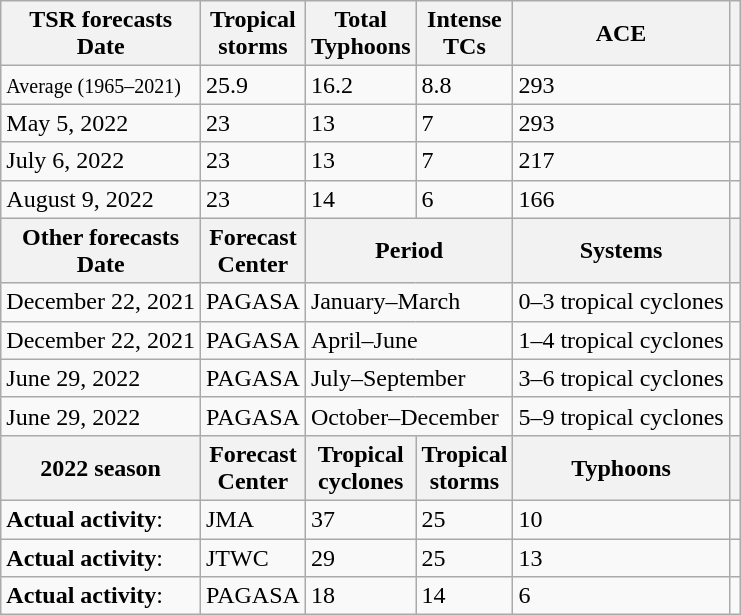<table class="wikitable" style="float:right">
<tr>
<th>TSR forecasts<br>Date</th>
<th>Tropical<br>storms</th>
<th>Total<br>Typhoons</th>
<th>Intense<br>TCs</th>
<th>ACE</th>
<th></th>
</tr>
<tr>
<td><small>Average (1965–2021)</small></td>
<td>25.9</td>
<td>16.2</td>
<td>8.8</td>
<td>293</td>
<td></td>
</tr>
<tr>
<td>May 5, 2022</td>
<td>23</td>
<td>13</td>
<td>7</td>
<td>293</td>
<td></td>
</tr>
<tr>
<td>July 6, 2022</td>
<td>23</td>
<td>13</td>
<td>7</td>
<td>217</td>
<td></td>
</tr>
<tr>
<td>August 9, 2022</td>
<td>23</td>
<td>14</td>
<td>6</td>
<td>166</td>
<td></td>
</tr>
<tr>
<th>Other forecasts<br>Date</th>
<th>Forecast<br>Center</th>
<th colspan=2>Period</th>
<th>Systems</th>
<th></th>
</tr>
<tr>
<td>December 22, 2021</td>
<td>PAGASA</td>
<td colspan=2>January–March</td>
<td>0–3 tropical cyclones</td>
<td></td>
</tr>
<tr>
<td>December 22, 2021</td>
<td>PAGASA</td>
<td colspan=2>April–June</td>
<td>1–4 tropical cyclones</td>
<td></td>
</tr>
<tr>
<td>June 29, 2022</td>
<td>PAGASA</td>
<td colspan=2>July–September</td>
<td>3–6 tropical cyclones</td>
<td></td>
</tr>
<tr>
<td>June 29, 2022</td>
<td>PAGASA</td>
<td colspan=2>October–December</td>
<td>5–9 tropical cyclones</td>
<td></td>
</tr>
<tr>
<th>2022 season</th>
<th>Forecast<br>Center</th>
<th>Tropical<br>cyclones</th>
<th>Tropical<br>storms</th>
<th>Typhoons</th>
<th></th>
</tr>
<tr>
<td><strong>Actual activity</strong>:</td>
<td>JMA</td>
<td>37</td>
<td>25</td>
<td>10</td>
<td></td>
</tr>
<tr>
<td><strong>Actual activity</strong>:</td>
<td>JTWC</td>
<td>29</td>
<td>25</td>
<td>13</td>
<td></td>
</tr>
<tr>
<td><strong>Actual activity</strong>:</td>
<td>PAGASA</td>
<td>18</td>
<td>14</td>
<td>6</td>
<td></td>
</tr>
</table>
